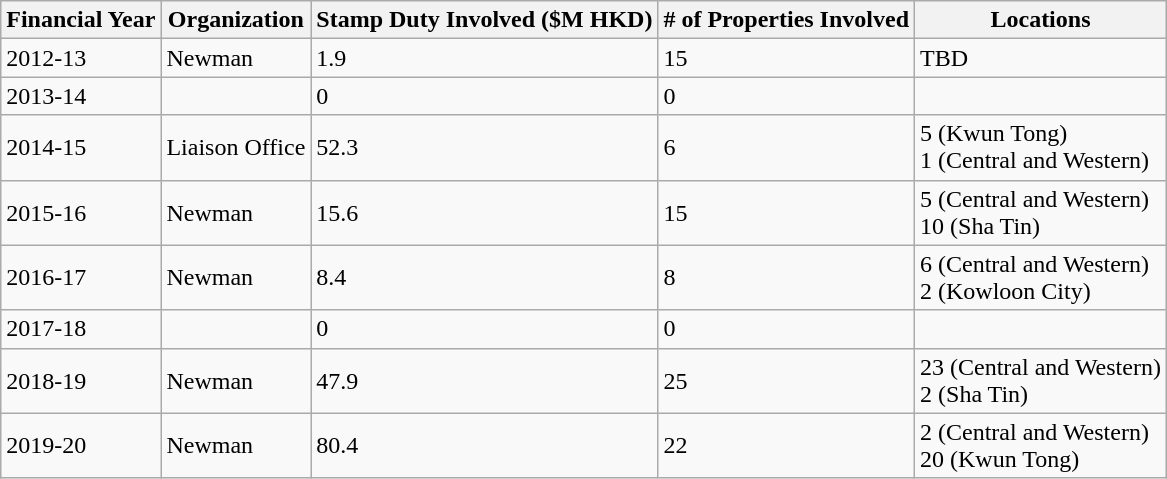<table class="wikitable">
<tr>
<th>Financial Year</th>
<th>Organization</th>
<th>Stamp Duty Involved ($M HKD)</th>
<th># of Properties Involved</th>
<th>Locations</th>
</tr>
<tr>
<td>2012-13</td>
<td>Newman</td>
<td>1.9</td>
<td>15</td>
<td>TBD</td>
</tr>
<tr>
<td>2013-14</td>
<td></td>
<td>0</td>
<td>0</td>
<td></td>
</tr>
<tr>
<td>2014-15</td>
<td>Liaison Office</td>
<td>52.3</td>
<td>6</td>
<td>5 (Kwun Tong)<br>1 (Central and Western)</td>
</tr>
<tr>
<td>2015-16</td>
<td>Newman</td>
<td>15.6</td>
<td>15</td>
<td>5 (Central and Western)<br>10 (Sha Tin)</td>
</tr>
<tr>
<td>2016-17</td>
<td>Newman</td>
<td>8.4</td>
<td>8</td>
<td>6 (Central and Western)<br>2 (Kowloon City)</td>
</tr>
<tr>
<td>2017-18</td>
<td></td>
<td>0</td>
<td>0</td>
<td></td>
</tr>
<tr>
<td>2018-19</td>
<td>Newman</td>
<td>47.9</td>
<td>25</td>
<td>23 (Central and Western)<br>2 (Sha Tin)</td>
</tr>
<tr>
<td>2019-20</td>
<td>Newman</td>
<td>80.4</td>
<td>22</td>
<td>2 (Central and Western)<br>20 (Kwun Tong)</td>
</tr>
</table>
